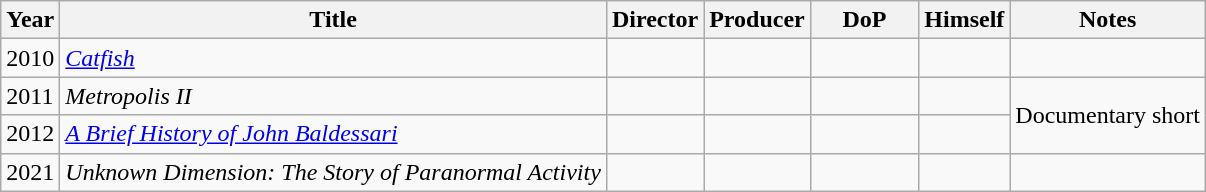<table class="wikitable">
<tr>
<th>Year</th>
<th>Title</th>
<th>Director</th>
<th>Producer</th>
<th width=65>DoP</th>
<th>Himself</th>
<th>Notes</th>
</tr>
<tr>
<td>2010</td>
<td><em><a href='#'>Catfish</a></em></td>
<td></td>
<td></td>
<td></td>
<td></td>
<td></td>
</tr>
<tr>
<td>2011</td>
<td><em>Metropolis II</em></td>
<td></td>
<td></td>
<td></td>
<td></td>
<td rowspan=2>Documentary short</td>
</tr>
<tr>
<td>2012</td>
<td><em><a href='#'>A Brief History of John Baldessari</a></em></td>
<td></td>
<td></td>
<td></td>
<td></td>
</tr>
<tr>
<td>2021</td>
<td><em>Unknown Dimension: The Story of Paranormal Activity</em></td>
<td></td>
<td></td>
<td></td>
<td></td>
</tr>
</table>
